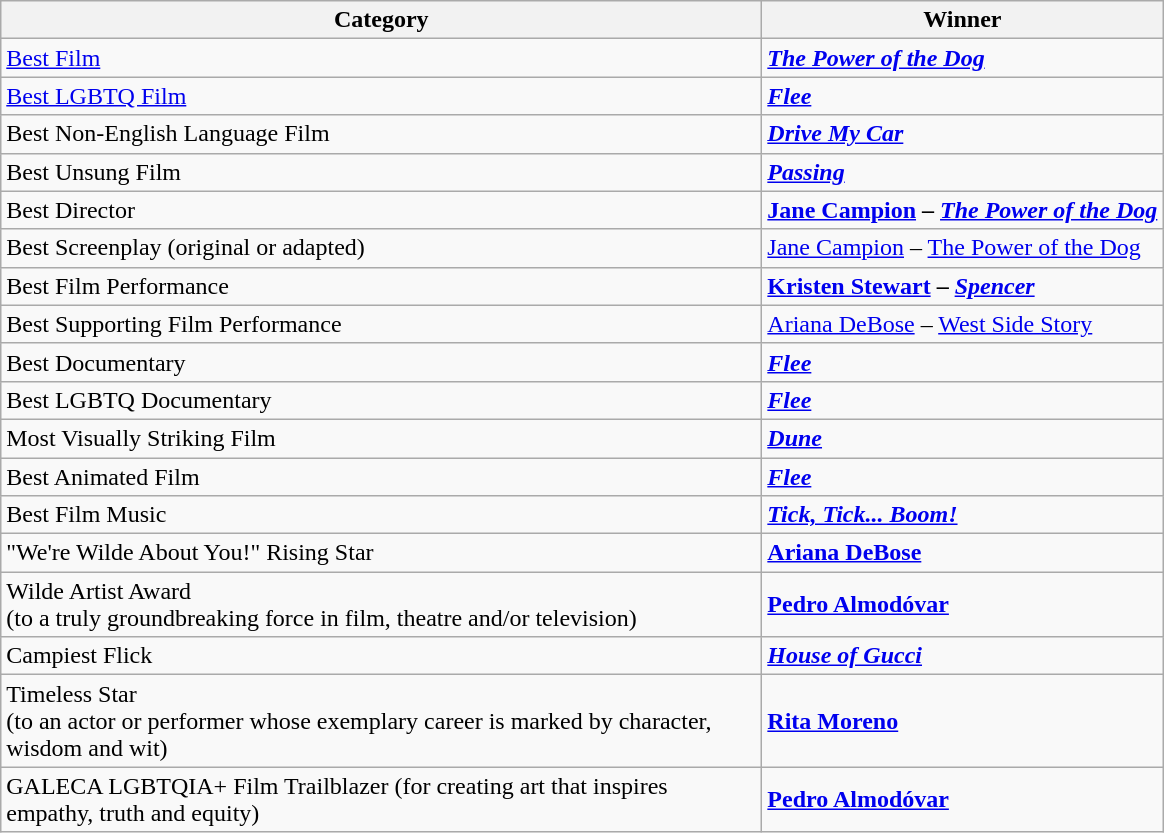<table class="wikitable">
<tr>
<th width="500">Category</th>
<th>Winner</th>
</tr>
<tr>
<td><a href='#'>Best Film</a></td>
<td><strong><em><a href='#'>The Power of the Dog</a></em></strong></td>
</tr>
<tr>
<td><a href='#'>Best LGBTQ Film</a></td>
<td><strong><em><a href='#'>Flee</a></em></strong></td>
</tr>
<tr>
<td>Best Non-English Language Film</td>
<td><strong><em><a href='#'>Drive My Car</a></em></strong></td>
</tr>
<tr>
<td>Best Unsung Film</td>
<td><strong><em><a href='#'>Passing</a></em></strong></td>
</tr>
<tr>
<td>Best Director</td>
<td><strong><a href='#'>Jane Campion</a> – <em><a href='#'>The Power of the Dog</a><strong><em></td>
</tr>
<tr>
<td>Best Screenplay (original or adapted)</td>
<td></strong><a href='#'>Jane Campion</a> – </em><a href='#'>The Power of the Dog</a></em></strong></td>
</tr>
<tr>
<td>Best Film Performance</td>
<td><strong><a href='#'>Kristen Stewart</a> – <em><a href='#'>Spencer</a><strong><em></td>
</tr>
<tr>
<td>Best Supporting Film Performance</td>
<td></strong><a href='#'>Ariana DeBose</a> – </em><a href='#'>West Side Story</a></em></strong></td>
</tr>
<tr>
<td>Best Documentary</td>
<td><strong><em><a href='#'>Flee</a></em></strong></td>
</tr>
<tr>
<td>Best LGBTQ Documentary</td>
<td><strong><em><a href='#'>Flee</a></em></strong></td>
</tr>
<tr>
<td>Most Visually Striking Film</td>
<td><strong><em><a href='#'>Dune</a></em></strong></td>
</tr>
<tr>
<td>Best Animated Film</td>
<td><strong><em><a href='#'>Flee</a></em></strong></td>
</tr>
<tr>
<td>Best Film Music</td>
<td><strong><em><a href='#'>Tick, Tick... Boom!</a></em></strong></td>
</tr>
<tr>
<td>"We're Wilde About You!" Rising Star</td>
<td><strong><a href='#'>Ariana DeBose</a></strong></td>
</tr>
<tr>
<td>Wilde Artist Award<br> (to a truly groundbreaking force in film, theatre and/or television)</td>
<td><strong><a href='#'>Pedro Almodóvar</a></strong></td>
</tr>
<tr>
<td>Campiest Flick</td>
<td><strong><em><a href='#'>House of Gucci</a></em></strong></td>
</tr>
<tr>
<td>Timeless Star<br> (to an actor or performer whose exemplary career is marked by character, wisdom and wit)</td>
<td><strong><a href='#'>Rita Moreno</a></strong></td>
</tr>
<tr>
<td>GALECA LGBTQIA+ Film Trailblazer (for creating art that inspires empathy, truth and equity)</td>
<td><strong><a href='#'>Pedro Almodóvar</a></strong></td>
</tr>
</table>
